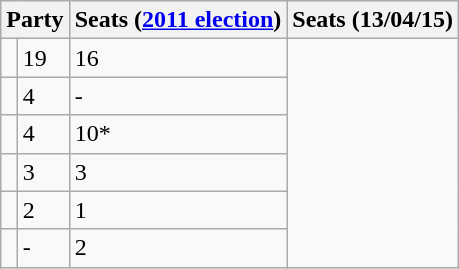<table class="wikitable">
<tr>
<th colspan=2>Party</th>
<th>Seats (<a href='#'>2011 election</a>)</th>
<th>Seats (13/04/15)</th>
</tr>
<tr>
<td></td>
<td>19</td>
<td>16</td>
</tr>
<tr>
<td></td>
<td>4</td>
<td>-</td>
</tr>
<tr>
<td></td>
<td>4</td>
<td>10*</td>
</tr>
<tr>
<td></td>
<td>3</td>
<td>3</td>
</tr>
<tr>
<td></td>
<td>2</td>
<td>1</td>
</tr>
<tr>
<td></td>
<td>-</td>
<td>2</td>
</tr>
</table>
